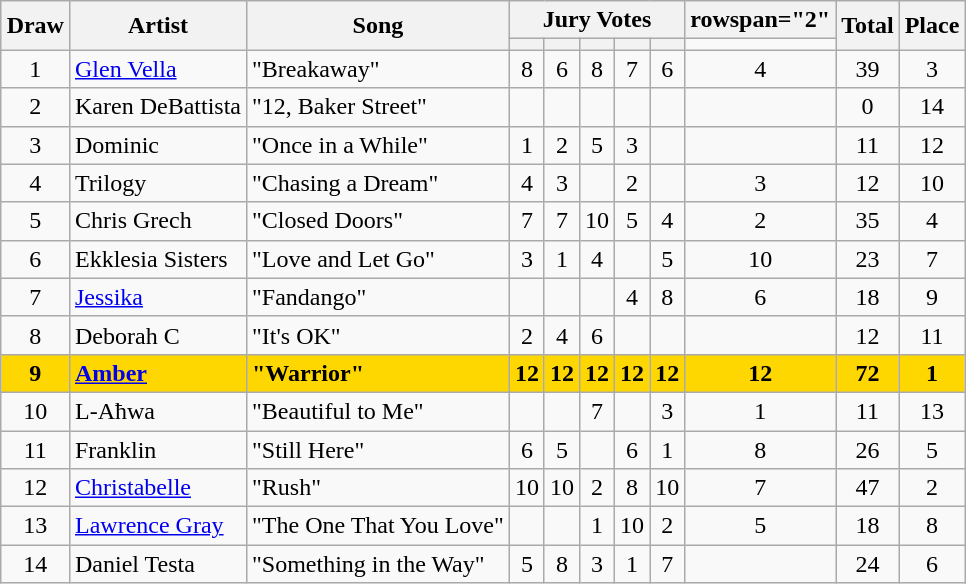<table class="sortable wikitable" style="margin: 1em auto 1em auto; text-align:center">
<tr>
<th rowspan="2">Draw</th>
<th rowspan="2">Artist</th>
<th rowspan="2">Song</th>
<th colspan="5">Jury Votes</th>
<th>rowspan="2" </th>
<th rowspan="2">Total</th>
<th rowspan="2">Place</th>
</tr>
<tr>
<th></th>
<th></th>
<th></th>
<th></th>
<th></th>
</tr>
<tr>
<td>1</td>
<td align="left"><a href='#'>Glen Vella</a></td>
<td align="left">"Breakaway"</td>
<td>8</td>
<td>6</td>
<td>8</td>
<td>7</td>
<td>6</td>
<td>4</td>
<td>39</td>
<td>3</td>
</tr>
<tr>
<td>2</td>
<td align="left">Karen DeBattista</td>
<td align="left">"12, Baker Street"</td>
<td></td>
<td></td>
<td></td>
<td></td>
<td></td>
<td></td>
<td>0</td>
<td>14</td>
</tr>
<tr>
<td>3</td>
<td align="left">Dominic</td>
<td align="left">"Once in a While"</td>
<td>1</td>
<td>2</td>
<td>5</td>
<td>3</td>
<td></td>
<td></td>
<td>11</td>
<td>12</td>
</tr>
<tr>
<td>4</td>
<td align="left">Trilogy</td>
<td align="left">"Chasing a Dream"</td>
<td>4</td>
<td>3</td>
<td></td>
<td>2</td>
<td></td>
<td>3</td>
<td>12</td>
<td>10</td>
</tr>
<tr>
<td>5</td>
<td align="left">Chris Grech</td>
<td align="left">"Closed Doors"</td>
<td>7</td>
<td>7</td>
<td>10</td>
<td>5</td>
<td>4</td>
<td>2</td>
<td>35</td>
<td>4</td>
</tr>
<tr>
<td>6</td>
<td align="left">Ekklesia Sisters</td>
<td align="left">"Love and Let Go"</td>
<td>3</td>
<td>1</td>
<td>4</td>
<td></td>
<td>5</td>
<td>10</td>
<td>23</td>
<td>7</td>
</tr>
<tr>
<td>7</td>
<td align="left"><a href='#'>Jessika</a></td>
<td align="left">"Fandango"</td>
<td></td>
<td></td>
<td></td>
<td>4</td>
<td>8</td>
<td>6</td>
<td>18</td>
<td>9</td>
</tr>
<tr>
<td>8</td>
<td align="left">Deborah C</td>
<td align="left">"It's OK"</td>
<td>2</td>
<td>4</td>
<td>6</td>
<td></td>
<td></td>
<td></td>
<td>12</td>
<td>11</td>
</tr>
<tr style="font-weight:bold; background:gold;">
<td>9</td>
<td align="left"><a href='#'>Amber</a></td>
<td align="left">"Warrior"</td>
<td><strong>12</strong></td>
<td><strong>12</strong></td>
<td><strong>12</strong></td>
<td><strong>12</strong></td>
<td><strong>12</strong></td>
<td><strong>12</strong></td>
<td>72</td>
<td>1</td>
</tr>
<tr>
<td>10</td>
<td align="left">L-Aħwa</td>
<td align="left">"Beautiful to Me"</td>
<td></td>
<td></td>
<td>7</td>
<td></td>
<td>3</td>
<td>1</td>
<td>11</td>
<td>13</td>
</tr>
<tr>
<td>11</td>
<td align="left">Franklin</td>
<td align="left">"Still Here"</td>
<td>6</td>
<td>5</td>
<td></td>
<td>6</td>
<td>1</td>
<td>8</td>
<td>26</td>
<td>5</td>
</tr>
<tr>
<td>12</td>
<td align="left"><a href='#'>Christabelle</a></td>
<td align="left">"Rush"</td>
<td>10</td>
<td>10</td>
<td>2</td>
<td>8</td>
<td>10</td>
<td>7</td>
<td>47</td>
<td>2</td>
</tr>
<tr>
<td>13</td>
<td align="left"><a href='#'>Lawrence Gray</a></td>
<td align="left">"The One That You Love"</td>
<td></td>
<td></td>
<td>1</td>
<td>10</td>
<td>2</td>
<td>5</td>
<td>18</td>
<td>8</td>
</tr>
<tr>
<td>14</td>
<td align="left">Daniel Testa</td>
<td align="left">"Something in the Way"</td>
<td>5</td>
<td>8</td>
<td>3</td>
<td>1</td>
<td>7</td>
<td></td>
<td>24</td>
<td>6</td>
</tr>
</table>
